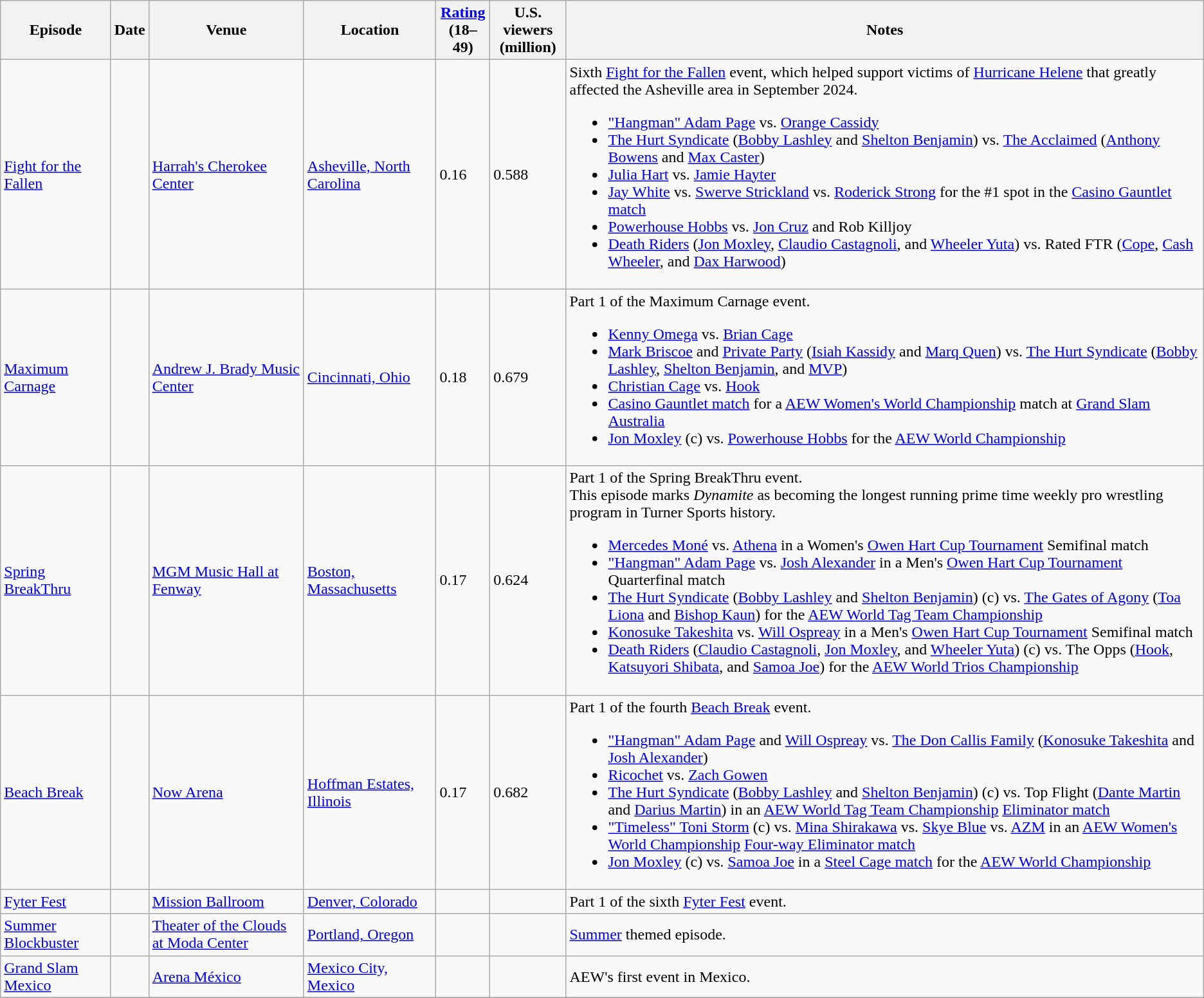<table class="wikitable plainrowheaders sortable">
<tr>
<th>Episode</th>
<th>Date</th>
<th>Venue</th>
<th>Location</th>
<th><a href='#'>Rating</a><br>(18–49)</th>
<th>U.S. viewers<br>(million)</th>
<th>Notes</th>
</tr>
<tr>
<td><a href='#'>Fight for the Fallen</a></td>
<td></td>
<td><a href='#'>Harrah's Cherokee Center</a></td>
<td><a href='#'>Asheville, North Carolina</a></td>
<td>0.16</td>
<td>0.588</td>
<td>Sixth <a href='#'>Fight for the Fallen</a> event, which helped support victims of <a href='#'>Hurricane Helene</a> that greatly affected the Asheville area in September 2024.<br><ul><li><a href='#'>"Hangman" Adam Page</a> vs. <a href='#'>Orange Cassidy</a></li><li><a href='#'>The Hurt Syndicate</a> (<a href='#'>Bobby Lashley</a> and <a href='#'>Shelton Benjamin</a>) vs. <a href='#'>The Acclaimed</a> (<a href='#'>Anthony Bowens</a> and <a href='#'>Max Caster</a>)</li><li><a href='#'>Julia Hart</a> vs. <a href='#'>Jamie Hayter</a></li><li><a href='#'>Jay White</a> vs. <a href='#'>Swerve Strickland</a> vs. <a href='#'>Roderick Strong</a> for the #1 spot in the <a href='#'>Casino Gauntlet match</a></li><li><a href='#'>Powerhouse Hobbs</a> vs. <a href='#'>Jon Cruz</a> and Rob Killjoy</li><li><a href='#'>Death Riders</a> (<a href='#'>Jon Moxley</a>, <a href='#'>Claudio Castagnoli</a>, and <a href='#'>Wheeler Yuta</a>) vs. Rated FTR (<a href='#'>Cope</a>, <a href='#'>Cash Wheeler</a>, and <a href='#'>Dax Harwood</a>)</li></ul></td>
</tr>
<tr>
<td><a href='#'>Maximum Carnage</a></td>
<td></td>
<td><a href='#'>Andrew J. Brady Music Center</a></td>
<td><a href='#'>Cincinnati, Ohio</a></td>
<td>0.18</td>
<td>0.679</td>
<td>Part 1 of the Maximum Carnage event.<br><ul><li><a href='#'>Kenny Omega</a> vs. <a href='#'>Brian Cage</a></li><li><a href='#'>Mark Briscoe</a> and <a href='#'>Private Party</a> (<a href='#'>Isiah Kassidy</a> and <a href='#'>Marq Quen</a>) vs. <a href='#'>The Hurt Syndicate</a> (<a href='#'>Bobby Lashley</a>, <a href='#'>Shelton Benjamin</a>, and <a href='#'>MVP</a>)</li><li><a href='#'>Christian Cage</a> vs. <a href='#'>Hook</a></li><li><a href='#'>Casino Gauntlet match</a> for a <a href='#'>AEW Women's World Championship</a> match at <a href='#'>Grand Slam Australia</a></li><li><a href='#'>Jon Moxley</a> (c) vs. <a href='#'>Powerhouse Hobbs</a> for the <a href='#'>AEW World Championship</a></li></ul></td>
</tr>
<tr>
<td><a href='#'>Spring BreakThru</a></td>
<td></td>
<td><a href='#'>MGM Music Hall at Fenway</a></td>
<td><a href='#'>Boston, Massachusetts</a></td>
<td>0.17</td>
<td>0.624</td>
<td>Part 1 of the Spring BreakThru event.<br>This episode marks <em>Dynamite</em> as becoming the longest running prime time weekly pro wrestling program in Turner Sports history.<br><ul><li><a href='#'>Mercedes Moné</a> vs. <a href='#'>Athena</a> in a Women's <a href='#'>Owen Hart Cup Tournament</a> Semifinal match</li><li><a href='#'>"Hangman" Adam Page</a> vs. <a href='#'>Josh Alexander</a> in a Men's <a href='#'>Owen Hart Cup Tournament</a> Quarterfinal match</li><li><a href='#'>The Hurt Syndicate</a> (<a href='#'>Bobby Lashley</a> and <a href='#'>Shelton Benjamin</a>) (c) vs. <a href='#'>The Gates of Agony</a> (<a href='#'>Toa Liona</a> and <a href='#'>Bishop Kaun</a>) for the <a href='#'>AEW World Tag Team Championship</a></li><li><a href='#'>Konosuke Takeshita</a> vs. <a href='#'>Will Ospreay</a> in a Men's <a href='#'>Owen Hart Cup Tournament</a> Semifinal match</li><li><a href='#'>Death Riders</a> (<a href='#'>Claudio Castagnoli</a>, <a href='#'>Jon Moxley</a>, and <a href='#'>Wheeler Yuta</a>) (c) vs. The Opps (<a href='#'>Hook</a>, <a href='#'>Katsuyori Shibata</a>, and <a href='#'>Samoa Joe</a>) for the <a href='#'>AEW World Trios Championship</a></li></ul></td>
</tr>
<tr>
<td><a href='#'>Beach Break</a></td>
<td></td>
<td><a href='#'>Now Arena</a></td>
<td><a href='#'>Hoffman Estates, Illinois</a></td>
<td>0.17</td>
<td>0.682</td>
<td>Part 1 of the fourth <a href='#'>Beach Break</a> event.<br><ul><li><a href='#'>"Hangman" Adam Page</a> and <a href='#'>Will Ospreay</a> vs. <a href='#'>The Don Callis Family</a> (<a href='#'>Konosuke Takeshita</a> and <a href='#'>Josh Alexander</a>)</li><li><a href='#'>Ricochet</a> vs. <a href='#'>Zach Gowen</a></li><li><a href='#'>The Hurt Syndicate</a> (<a href='#'>Bobby Lashley</a> and <a href='#'>Shelton Benjamin</a>) (c) vs. Top Flight (<a href='#'>Dante Martin</a> and <a href='#'>Darius Martin</a>) in an <a href='#'>AEW World Tag Team Championship</a> <a href='#'>Eliminator match</a></li><li><a href='#'>"Timeless" Toni Storm</a> (c) vs. <a href='#'>Mina Shirakawa</a> vs. <a href='#'>Skye Blue</a> vs. <a href='#'>AZM</a> in an <a href='#'>AEW Women's World Championship</a> <a href='#'>Four-way Eliminator match</a></li><li><a href='#'>Jon Moxley</a> (c) vs. <a href='#'>Samoa Joe</a> in a <a href='#'>Steel Cage match</a> for the <a href='#'>AEW World Championship</a></li></ul></td>
</tr>
<tr>
<td><a href='#'>Fyter Fest</a></td>
<td></td>
<td><a href='#'>Mission Ballroom</a></td>
<td><a href='#'>Denver, Colorado</a></td>
<td></td>
<td></td>
<td>Part 1 of the sixth <a href='#'>Fyter Fest</a> event.</td>
</tr>
<tr>
<td><a href='#'>Summer Blockbuster</a></td>
<td></td>
<td><a href='#'>Theater of the Clouds at Moda Center</a></td>
<td><a href='#'>Portland, Oregon</a></td>
<td></td>
<td></td>
<td><a href='#'>Summer</a> themed episode.</td>
</tr>
<tr>
<td><a href='#'>Grand Slam Mexico</a></td>
<td></td>
<td><a href='#'>Arena México</a></td>
<td><a href='#'>Mexico City, Mexico</a></td>
<td></td>
<td></td>
<td>AEW's first event in Mexico.</td>
</tr>
<tr>
</tr>
</table>
